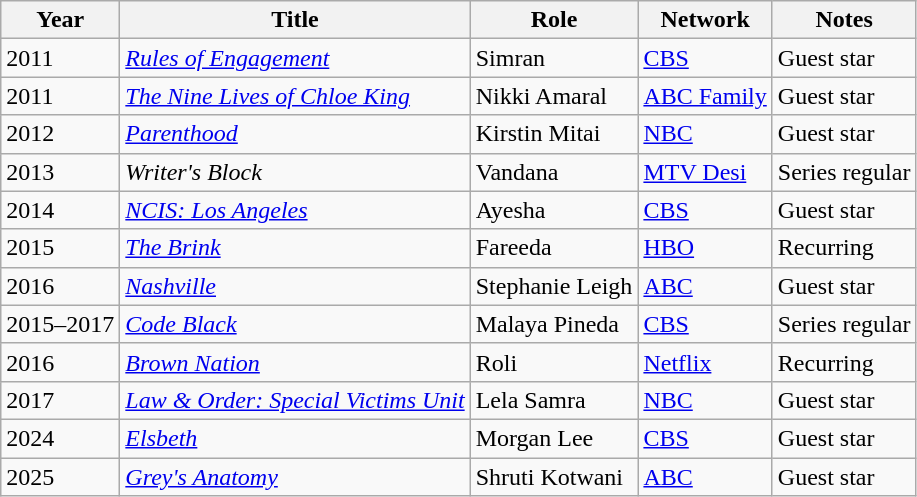<table class="wikitable sortable">
<tr>
<th>Year</th>
<th>Title</th>
<th>Role</th>
<th>Network</th>
<th>Notes</th>
</tr>
<tr>
<td>2011</td>
<td><em><a href='#'>Rules of Engagement</a></em></td>
<td>Simran</td>
<td><a href='#'>CBS</a></td>
<td>Guest star</td>
</tr>
<tr>
<td>2011</td>
<td><em><a href='#'>The Nine Lives of Chloe King</a></em></td>
<td>Nikki Amaral</td>
<td><a href='#'>ABC Family</a></td>
<td>Guest star</td>
</tr>
<tr>
<td>2012</td>
<td><em><a href='#'>Parenthood</a></em></td>
<td>Kirstin Mitai</td>
<td><a href='#'>NBC</a></td>
<td>Guest star</td>
</tr>
<tr>
<td>2013</td>
<td><em>Writer's Block</em></td>
<td>Vandana</td>
<td><a href='#'>MTV Desi</a></td>
<td>Series regular</td>
</tr>
<tr>
<td>2014</td>
<td><em><a href='#'>NCIS: Los Angeles</a></em></td>
<td>Ayesha</td>
<td><a href='#'>CBS</a></td>
<td>Guest star</td>
</tr>
<tr>
<td>2015</td>
<td><em><a href='#'>The Brink</a></em></td>
<td>Fareeda</td>
<td><a href='#'>HBO</a></td>
<td>Recurring</td>
</tr>
<tr>
<td>2016</td>
<td><em><a href='#'>Nashville</a></em></td>
<td>Stephanie Leigh</td>
<td><a href='#'>ABC</a></td>
<td>Guest star</td>
</tr>
<tr>
<td>2015–2017</td>
<td><em><a href='#'>Code Black</a></em></td>
<td>Malaya Pineda</td>
<td><a href='#'>CBS</a></td>
<td>Series regular</td>
</tr>
<tr>
<td>2016</td>
<td><em><a href='#'>Brown Nation</a></em></td>
<td>Roli</td>
<td><a href='#'>Netflix</a></td>
<td>Recurring</td>
</tr>
<tr>
<td>2017</td>
<td><em><a href='#'>Law & Order: Special Victims Unit</a></em></td>
<td>Lela Samra</td>
<td><a href='#'>NBC</a></td>
<td>Guest star</td>
</tr>
<tr>
<td>2024</td>
<td><em><a href='#'>Elsbeth</a></em></td>
<td>Morgan Lee</td>
<td><a href='#'>CBS</a></td>
<td>Guest star</td>
</tr>
<tr>
<td>2025</td>
<td><em><a href='#'>Grey's Anatomy</a></em></td>
<td>Shruti Kotwani</td>
<td><a href='#'>ABC</a></td>
<td>Guest star</td>
</tr>
</table>
